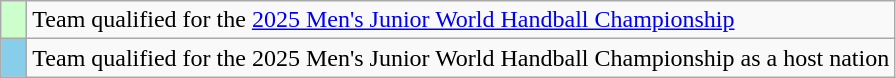<table class="wikitable" style="text-align: center;">
<tr>
<td width=10px bgcolor=#ccffcc></td>
<td align=left>Team qualified for the <a href='#'>2025 Men's Junior World Handball Championship</a></td>
</tr>
<tr>
<td width=10px bgcolor=skyblue></td>
<td align=left>Team qualified for the 2025 Men's Junior World Handball Championship as a host nation</td>
</tr>
</table>
